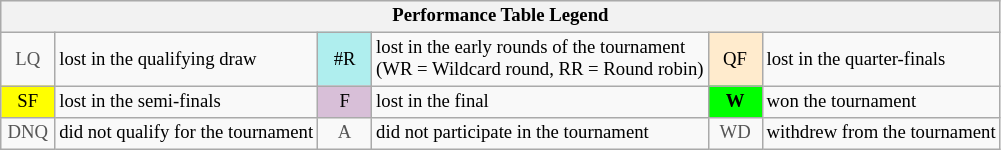<table class="wikitable" style="font-size:78%;">
<tr bgcolor="#efefef">
<th colspan="6">Performance Table Legend</th>
</tr>
<tr>
<td align="center" style="color:#555555;" width="30">LQ</td>
<td>lost in the qualifying draw</td>
<td align="center" style="background:#afeeee;">#R</td>
<td>lost in the early rounds of the tournament<br>(WR = Wildcard round, RR = Round robin)</td>
<td align="center" style="background:#ffebcd;">QF</td>
<td>lost in the quarter-finals</td>
</tr>
<tr>
<td align="center" style="background:yellow;">SF</td>
<td>lost in the semi-finals</td>
<td align="center" style="background:#D8BFD8;">F</td>
<td>lost in the final</td>
<td align="center" style="background:#00ff00;"><strong>W</strong></td>
<td>won the tournament</td>
</tr>
<tr>
<td align="center" style="color:#555555;" width="30">DNQ</td>
<td>did not qualify for the tournament</td>
<td align="center" style="color:#555555;" width="30">A</td>
<td>did not participate in the tournament</td>
<td align="center" style="color:#555555;" width="30">WD</td>
<td>withdrew from the tournament</td>
</tr>
</table>
